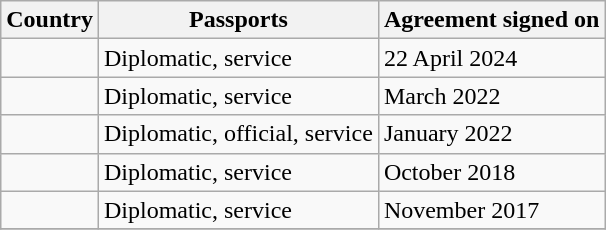<table class="wikitable">
<tr>
<th>Country</th>
<th>Passports</th>
<th>Agreement signed on</th>
</tr>
<tr>
<td></td>
<td>Diplomatic, service</td>
<td>22 April 2024</td>
</tr>
<tr>
<td></td>
<td>Diplomatic, service</td>
<td>March 2022</td>
</tr>
<tr>
<td></td>
<td>Diplomatic, official, service</td>
<td>January 2022</td>
</tr>
<tr>
<td></td>
<td>Diplomatic, service</td>
<td>October 2018</td>
</tr>
<tr>
<td></td>
<td>Diplomatic, service</td>
<td>November 2017</td>
</tr>
<tr>
</tr>
</table>
